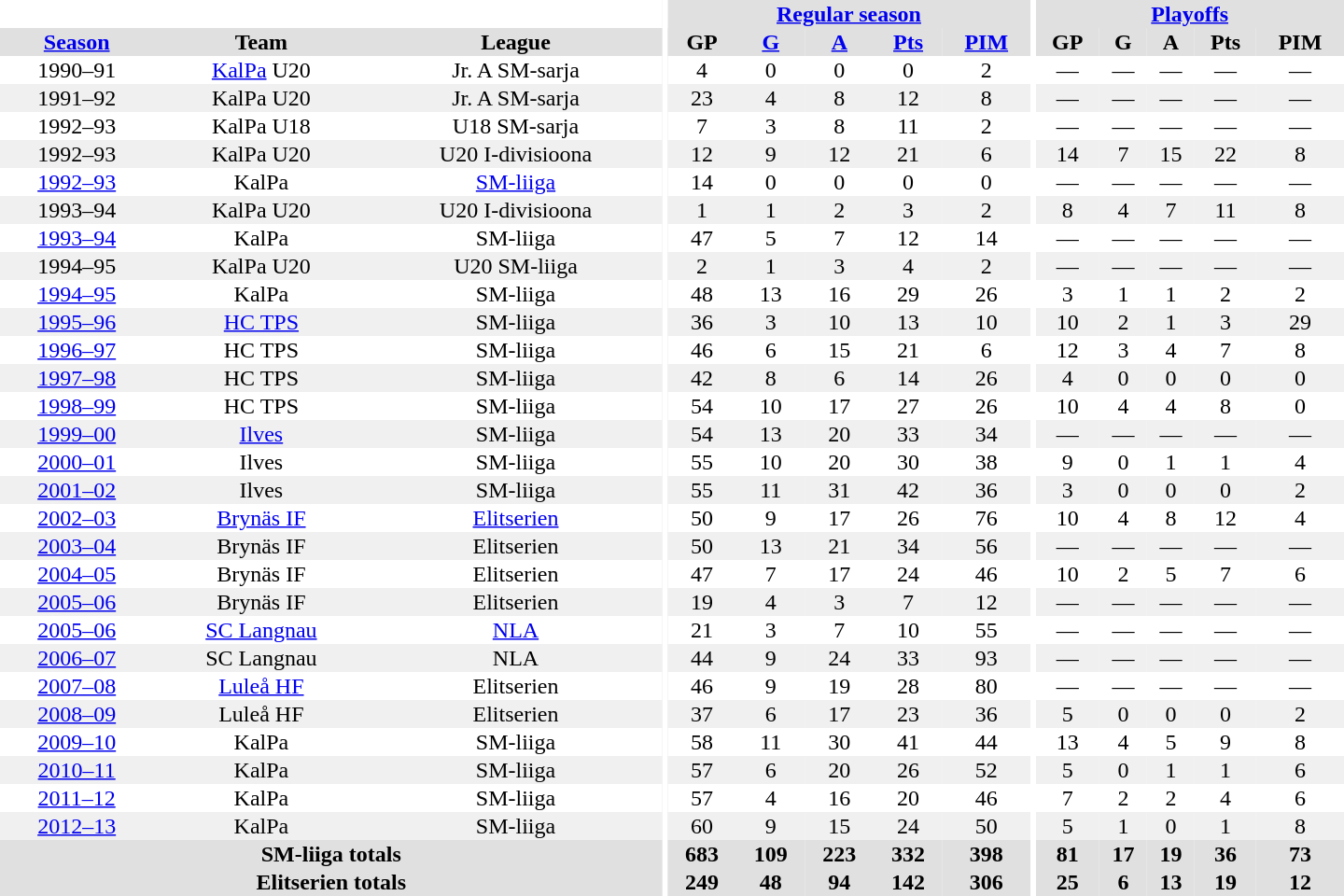<table border="0" cellpadding="1" cellspacing="0" style="text-align:center; width:60em">
<tr bgcolor="#e0e0e0">
<th colspan="3" bgcolor="#ffffff"></th>
<th rowspan="99" bgcolor="#ffffff"></th>
<th colspan="5"><a href='#'>Regular season</a></th>
<th rowspan="99" bgcolor="#ffffff"></th>
<th colspan="5"><a href='#'>Playoffs</a></th>
</tr>
<tr bgcolor="#e0e0e0">
<th><a href='#'>Season</a></th>
<th>Team</th>
<th>League</th>
<th>GP</th>
<th><a href='#'>G</a></th>
<th><a href='#'>A</a></th>
<th><a href='#'>Pts</a></th>
<th><a href='#'>PIM</a></th>
<th>GP</th>
<th>G</th>
<th>A</th>
<th>Pts</th>
<th>PIM</th>
</tr>
<tr>
<td>1990–91</td>
<td><a href='#'>KalPa</a> U20</td>
<td>Jr. A SM-sarja</td>
<td>4</td>
<td>0</td>
<td>0</td>
<td>0</td>
<td>2</td>
<td>—</td>
<td>—</td>
<td>—</td>
<td>—</td>
<td>—</td>
</tr>
<tr bgcolor="#f0f0f0">
<td>1991–92</td>
<td>KalPa U20</td>
<td>Jr. A SM-sarja</td>
<td>23</td>
<td>4</td>
<td>8</td>
<td>12</td>
<td>8</td>
<td>—</td>
<td>—</td>
<td>—</td>
<td>—</td>
<td>—</td>
</tr>
<tr>
<td>1992–93</td>
<td>KalPa U18</td>
<td>U18 SM-sarja</td>
<td>7</td>
<td>3</td>
<td>8</td>
<td>11</td>
<td>2</td>
<td>—</td>
<td>—</td>
<td>—</td>
<td>—</td>
<td>—</td>
</tr>
<tr bgcolor="#f0f0f0">
<td>1992–93</td>
<td>KalPa U20</td>
<td>U20 I-divisioona</td>
<td>12</td>
<td>9</td>
<td>12</td>
<td>21</td>
<td>6</td>
<td>14</td>
<td>7</td>
<td>15</td>
<td>22</td>
<td>8</td>
</tr>
<tr>
<td><a href='#'>1992–93</a></td>
<td>KalPa</td>
<td><a href='#'>SM-liiga</a></td>
<td>14</td>
<td>0</td>
<td>0</td>
<td>0</td>
<td>0</td>
<td>—</td>
<td>—</td>
<td>—</td>
<td>—</td>
<td>—</td>
</tr>
<tr bgcolor="#f0f0f0">
<td>1993–94</td>
<td>KalPa U20</td>
<td>U20 I-divisioona</td>
<td>1</td>
<td>1</td>
<td>2</td>
<td>3</td>
<td>2</td>
<td>8</td>
<td>4</td>
<td>7</td>
<td>11</td>
<td>8</td>
</tr>
<tr>
<td><a href='#'>1993–94</a></td>
<td>KalPa</td>
<td>SM-liiga</td>
<td>47</td>
<td>5</td>
<td>7</td>
<td>12</td>
<td>14</td>
<td>—</td>
<td>—</td>
<td>—</td>
<td>—</td>
<td>—</td>
</tr>
<tr bgcolor="#f0f0f0">
<td>1994–95</td>
<td>KalPa U20</td>
<td>U20 SM-liiga</td>
<td>2</td>
<td>1</td>
<td>3</td>
<td>4</td>
<td>2</td>
<td>—</td>
<td>—</td>
<td>—</td>
<td>—</td>
<td>—</td>
</tr>
<tr>
<td><a href='#'>1994–95</a></td>
<td>KalPa</td>
<td>SM-liiga</td>
<td>48</td>
<td>13</td>
<td>16</td>
<td>29</td>
<td>26</td>
<td>3</td>
<td>1</td>
<td>1</td>
<td>2</td>
<td>2</td>
</tr>
<tr bgcolor="#f0f0f0">
<td><a href='#'>1995–96</a></td>
<td><a href='#'>HC TPS</a></td>
<td>SM-liiga</td>
<td>36</td>
<td>3</td>
<td>10</td>
<td>13</td>
<td>10</td>
<td>10</td>
<td>2</td>
<td>1</td>
<td>3</td>
<td>29</td>
</tr>
<tr>
<td><a href='#'>1996–97</a></td>
<td>HC TPS</td>
<td>SM-liiga</td>
<td>46</td>
<td>6</td>
<td>15</td>
<td>21</td>
<td>6</td>
<td>12</td>
<td>3</td>
<td>4</td>
<td>7</td>
<td>8</td>
</tr>
<tr bgcolor="#f0f0f0">
<td><a href='#'>1997–98</a></td>
<td>HC TPS</td>
<td>SM-liiga</td>
<td>42</td>
<td>8</td>
<td>6</td>
<td>14</td>
<td>26</td>
<td>4</td>
<td>0</td>
<td>0</td>
<td>0</td>
<td>0</td>
</tr>
<tr>
<td><a href='#'>1998–99</a></td>
<td>HC TPS</td>
<td>SM-liiga</td>
<td>54</td>
<td>10</td>
<td>17</td>
<td>27</td>
<td>26</td>
<td>10</td>
<td>4</td>
<td>4</td>
<td>8</td>
<td>0</td>
</tr>
<tr bgcolor="#f0f0f0">
<td><a href='#'>1999–00</a></td>
<td><a href='#'>Ilves</a></td>
<td>SM-liiga</td>
<td>54</td>
<td>13</td>
<td>20</td>
<td>33</td>
<td>34</td>
<td>—</td>
<td>—</td>
<td>—</td>
<td>—</td>
<td>—</td>
</tr>
<tr>
<td><a href='#'>2000–01</a></td>
<td>Ilves</td>
<td>SM-liiga</td>
<td>55</td>
<td>10</td>
<td>20</td>
<td>30</td>
<td>38</td>
<td>9</td>
<td>0</td>
<td>1</td>
<td>1</td>
<td>4</td>
</tr>
<tr bgcolor="#f0f0f0">
<td><a href='#'>2001–02</a></td>
<td>Ilves</td>
<td>SM-liiga</td>
<td>55</td>
<td>11</td>
<td>31</td>
<td>42</td>
<td>36</td>
<td>3</td>
<td>0</td>
<td>0</td>
<td>0</td>
<td>2</td>
</tr>
<tr>
<td><a href='#'>2002–03</a></td>
<td><a href='#'>Brynäs IF</a></td>
<td><a href='#'>Elitserien</a></td>
<td>50</td>
<td>9</td>
<td>17</td>
<td>26</td>
<td>76</td>
<td>10</td>
<td>4</td>
<td>8</td>
<td>12</td>
<td>4</td>
</tr>
<tr bgcolor="#f0f0f0">
<td><a href='#'>2003–04</a></td>
<td>Brynäs IF</td>
<td>Elitserien</td>
<td>50</td>
<td>13</td>
<td>21</td>
<td>34</td>
<td>56</td>
<td>—</td>
<td>—</td>
<td>—</td>
<td>—</td>
<td>—</td>
</tr>
<tr>
<td><a href='#'>2004–05</a></td>
<td>Brynäs IF</td>
<td>Elitserien</td>
<td>47</td>
<td>7</td>
<td>17</td>
<td>24</td>
<td>46</td>
<td>10</td>
<td>2</td>
<td>5</td>
<td>7</td>
<td>6</td>
</tr>
<tr bgcolor="#f0f0f0">
<td><a href='#'>2005–06</a></td>
<td>Brynäs IF</td>
<td>Elitserien</td>
<td>19</td>
<td>4</td>
<td>3</td>
<td>7</td>
<td>12</td>
<td>—</td>
<td>—</td>
<td>—</td>
<td>—</td>
<td>—</td>
</tr>
<tr>
<td><a href='#'>2005–06</a></td>
<td><a href='#'>SC Langnau</a></td>
<td><a href='#'>NLA</a></td>
<td>21</td>
<td>3</td>
<td>7</td>
<td>10</td>
<td>55</td>
<td>—</td>
<td>—</td>
<td>—</td>
<td>—</td>
<td>—</td>
</tr>
<tr bgcolor="#f0f0f0">
<td><a href='#'>2006–07</a></td>
<td>SC Langnau</td>
<td>NLA</td>
<td>44</td>
<td>9</td>
<td>24</td>
<td>33</td>
<td>93</td>
<td>—</td>
<td>—</td>
<td>—</td>
<td>—</td>
<td>—</td>
</tr>
<tr>
<td><a href='#'>2007–08</a></td>
<td><a href='#'>Luleå HF</a></td>
<td>Elitserien</td>
<td>46</td>
<td>9</td>
<td>19</td>
<td>28</td>
<td>80</td>
<td>—</td>
<td>—</td>
<td>—</td>
<td>—</td>
<td>—</td>
</tr>
<tr bgcolor="#f0f0f0">
<td><a href='#'>2008–09</a></td>
<td>Luleå HF</td>
<td>Elitserien</td>
<td>37</td>
<td>6</td>
<td>17</td>
<td>23</td>
<td>36</td>
<td>5</td>
<td>0</td>
<td>0</td>
<td>0</td>
<td>2</td>
</tr>
<tr>
<td><a href='#'>2009–10</a></td>
<td>KalPa</td>
<td>SM-liiga</td>
<td>58</td>
<td>11</td>
<td>30</td>
<td>41</td>
<td>44</td>
<td>13</td>
<td>4</td>
<td>5</td>
<td>9</td>
<td>8</td>
</tr>
<tr bgcolor="#f0f0f0">
<td><a href='#'>2010–11</a></td>
<td>KalPa</td>
<td>SM-liiga</td>
<td>57</td>
<td>6</td>
<td>20</td>
<td>26</td>
<td>52</td>
<td>5</td>
<td>0</td>
<td>1</td>
<td>1</td>
<td>6</td>
</tr>
<tr>
<td><a href='#'>2011–12</a></td>
<td>KalPa</td>
<td>SM-liiga</td>
<td>57</td>
<td>4</td>
<td>16</td>
<td>20</td>
<td>46</td>
<td>7</td>
<td>2</td>
<td>2</td>
<td>4</td>
<td>6</td>
</tr>
<tr bgcolor="#f0f0f0">
<td><a href='#'>2012–13</a></td>
<td>KalPa</td>
<td>SM-liiga</td>
<td>60</td>
<td>9</td>
<td>15</td>
<td>24</td>
<td>50</td>
<td>5</td>
<td>1</td>
<td>0</td>
<td>1</td>
<td>8</td>
</tr>
<tr>
</tr>
<tr ALIGN="center" bgcolor="#e0e0e0">
<th colspan="3">SM-liiga totals</th>
<th ALIGN="center">683</th>
<th ALIGN="center">109</th>
<th ALIGN="center">223</th>
<th ALIGN="center">332</th>
<th ALIGN="center">398</th>
<th ALIGN="center">81</th>
<th ALIGN="center">17</th>
<th ALIGN="center">19</th>
<th ALIGN="center">36</th>
<th ALIGN="center">73</th>
</tr>
<tr>
</tr>
<tr ALIGN="center" bgcolor="#e0e0e0">
<th colspan="3">Elitserien totals</th>
<th ALIGN="center">249</th>
<th ALIGN="center">48</th>
<th ALIGN="center">94</th>
<th ALIGN="center">142</th>
<th ALIGN="center">306</th>
<th ALIGN="center">25</th>
<th ALIGN="center">6</th>
<th ALIGN="center">13</th>
<th ALIGN="center">19</th>
<th ALIGN="center">12</th>
</tr>
</table>
